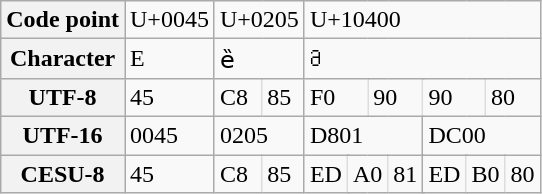<table class="wikitable">
<tr ---->
<th>Code point</th>
<td>U+0045</td>
<td colspan="2">U+0205</td>
<td colspan="12">U+10400</td>
</tr>
<tr ---->
<th>Character</th>
<td>E</td>
<td colspan="2">ȅ</td>
<td colspan="12">𐐀</td>
</tr>
<tr ---->
<th>UTF-8</th>
<td>45</td>
<td style="border-right: 1px #dddddd solid">C8</td>
<td style="border-left: 1px #dddddd solid">85</td>
<td colspan="3" style="border-right: 1px #dddddd solid">F0</td>
<td colspan="3" style="border-left: 1px #dddddd solid; border-right: 1px #dddddd solid">90</td>
<td colspan="3" style="border-left: 1px #dddddd solid; border-right: 1px #dddddd solid">90</td>
<td colspan="3" style="border-left: 1px #dddddd solid">80</td>
</tr>
<tr ---->
<th>UTF-16</th>
<td>0045</td>
<td colspan="2">0205</td>
<td colspan="6">D801</td>
<td colspan="6">DC00</td>
</tr>
<tr ---->
<th>CESU-8</th>
<td>45</td>
<td style="border-right: 1px #dddddd solid">C8</td>
<td style="border-left: 1px #dddddd solid">85</td>
<td colspan="2" style="border-right: 1px #dddddd solid">ED</td>
<td colspan="2" style="border-left: 1px #dddddd solid; border-right: 1px #dddddd solid">A0</td>
<td colspan="2" style="border-left: 1px #dddddd solid">81</td>
<td colspan="2" style="border-right: 1px #dddddd solid">ED</td>
<td colspan="2" style="border-left: 1px #dddddd solid; border-right: 1px #dddddd solid">B0</td>
<td colspan="2" style="border-left: 1px #dddddd solid">80</td>
</tr>
</table>
